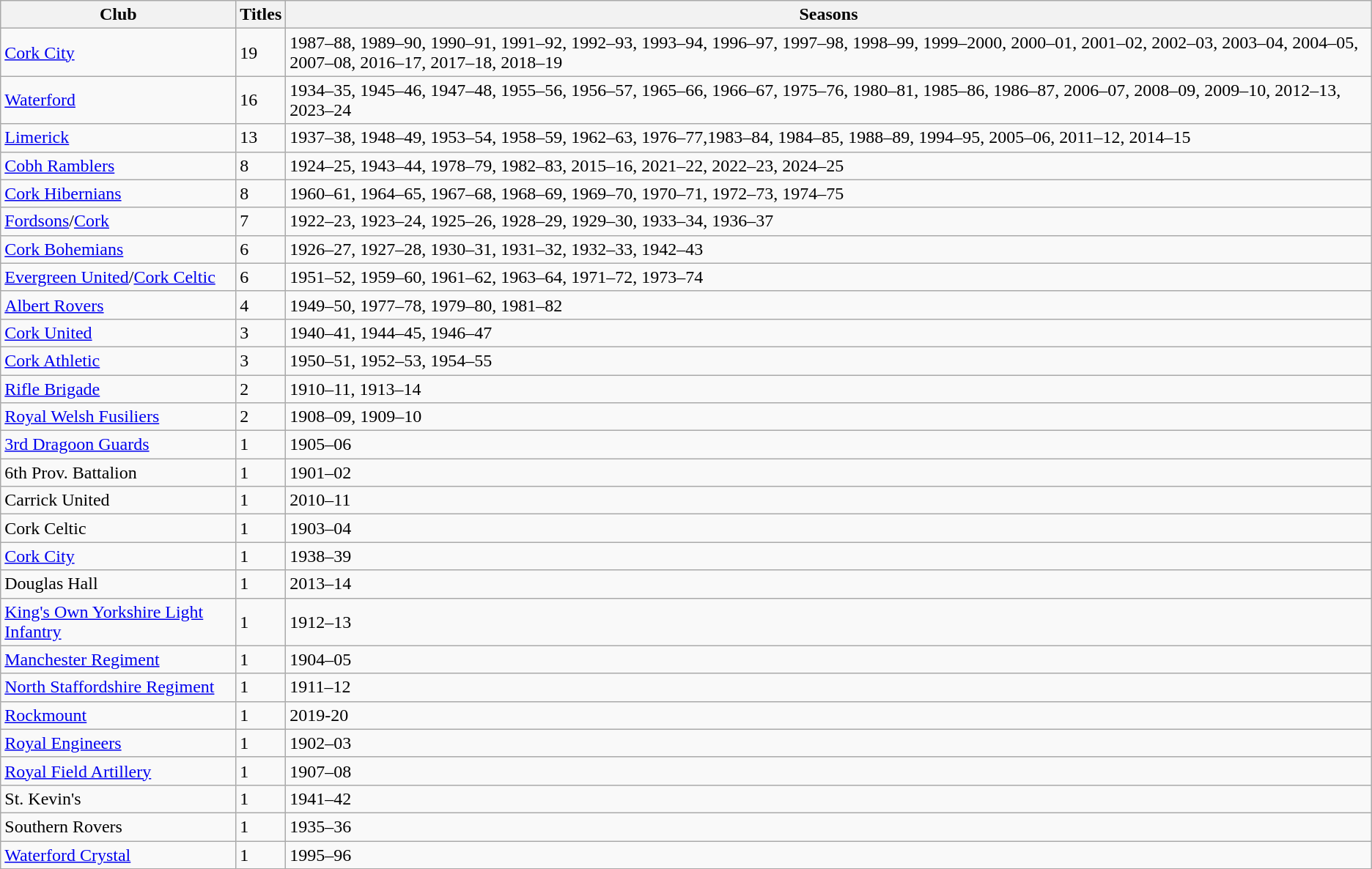<table class="wikitable collapsible">
<tr>
<th>Club</th>
<th>Titles</th>
<th>Seasons</th>
</tr>
<tr>
<td><a href='#'>Cork City</a> <em></em></td>
<td>19</td>
<td>1987–88, 1989–90, 1990–91, 1991–92, 1992–93, 1993–94, 1996–97, 1997–98, 1998–99, 1999–2000, 2000–01, 2001–02, 2002–03, 2003–04, 2004–05, 2007–08, 2016–17, 2017–18, 2018–19</td>
</tr>
<tr>
<td><a href='#'>Waterford</a></td>
<td>16</td>
<td>1934–35, 1945–46, 1947–48, 1955–56, 1956–57, 1965–66, 1966–67, 1975–76, 1980–81, 1985–86, 1986–87, 2006–07, 2008–09, 2009–10, 2012–13, 2023–24</td>
</tr>
<tr>
<td><a href='#'>Limerick</a></td>
<td>13</td>
<td>1937–38, 1948–49, 1953–54, 1958–59, 1962–63, 1976–77,1983–84, 1984–85, 1988–89, 1994–95, 2005–06, 2011–12, 2014–15</td>
</tr>
<tr>
<td><a href='#'>Cobh Ramblers</a></td>
<td>8</td>
<td>1924–25, 1943–44, 1978–79, 1982–83, 2015–16, 2021–22, 2022–23, 2024–25</td>
</tr>
<tr>
<td><a href='#'>Cork Hibernians</a></td>
<td>8</td>
<td>1960–61, 1964–65, 1967–68, 1968–69, 1969–70, 1970–71, 1972–73, 1974–75</td>
</tr>
<tr>
<td><a href='#'>Fordsons</a>/<a href='#'>Cork</a></td>
<td>7</td>
<td>1922–23, 1923–24, 1925–26, 1928–29, 1929–30, 1933–34, 1936–37</td>
</tr>
<tr>
<td><a href='#'>Cork Bohemians</a></td>
<td>6</td>
<td>1926–27, 1927–28, 1930–31, 1931–32, 1932–33, 1942–43</td>
</tr>
<tr>
<td><a href='#'>Evergreen United</a>/<a href='#'>Cork Celtic</a></td>
<td>6</td>
<td>1951–52, 1959–60, 1961–62, 1963–64, 1971–72, 1973–74</td>
</tr>
<tr>
<td><a href='#'>Albert Rovers</a> <em></em></td>
<td>4</td>
<td>1949–50, 1977–78, 1979–80, 1981–82</td>
</tr>
<tr>
<td><a href='#'>Cork United</a></td>
<td>3</td>
<td>1940–41, 1944–45, 1946–47</td>
</tr>
<tr>
<td><a href='#'>Cork Athletic</a></td>
<td>3</td>
<td>1950–51, 1952–53, 1954–55</td>
</tr>
<tr>
<td><a href='#'>Rifle Brigade</a></td>
<td>2</td>
<td>1910–11, 1913–14</td>
</tr>
<tr>
<td><a href='#'>Royal Welsh Fusiliers</a></td>
<td>2</td>
<td>1908–09, 1909–10</td>
</tr>
<tr>
<td><a href='#'>3rd Dragoon Guards</a></td>
<td>1</td>
<td>1905–06</td>
</tr>
<tr>
<td>6th Prov. Battalion</td>
<td>1</td>
<td>1901–02</td>
</tr>
<tr>
<td>Carrick United</td>
<td>1</td>
<td>2010–11</td>
</tr>
<tr>
<td>Cork Celtic <em></em></td>
<td>1</td>
<td>1903–04</td>
</tr>
<tr>
<td><a href='#'>Cork City</a> <em></em></td>
<td>1</td>
<td>1938–39</td>
</tr>
<tr>
<td>Douglas Hall</td>
<td>1</td>
<td>2013–14</td>
</tr>
<tr>
<td><a href='#'>King's Own Yorkshire Light Infantry</a></td>
<td>1</td>
<td>1912–13</td>
</tr>
<tr>
<td><a href='#'>Manchester Regiment</a></td>
<td>1</td>
<td>1904–05</td>
</tr>
<tr>
<td><a href='#'>North Staffordshire Regiment</a></td>
<td>1</td>
<td>1911–12</td>
</tr>
<tr>
<td><a href='#'>Rockmount</a></td>
<td>1</td>
<td>2019-20</td>
</tr>
<tr>
<td><a href='#'>Royal Engineers</a></td>
<td>1</td>
<td>1902–03</td>
</tr>
<tr>
<td><a href='#'>Royal Field Artillery</a></td>
<td>1</td>
<td>1907–08</td>
</tr>
<tr>
<td>St. Kevin's</td>
<td>1</td>
<td>1941–42</td>
</tr>
<tr>
<td>Southern Rovers</td>
<td>1</td>
<td>1935–36</td>
</tr>
<tr>
<td><a href='#'>Waterford Crystal</a></td>
<td>1</td>
<td>1995–96</td>
</tr>
</table>
